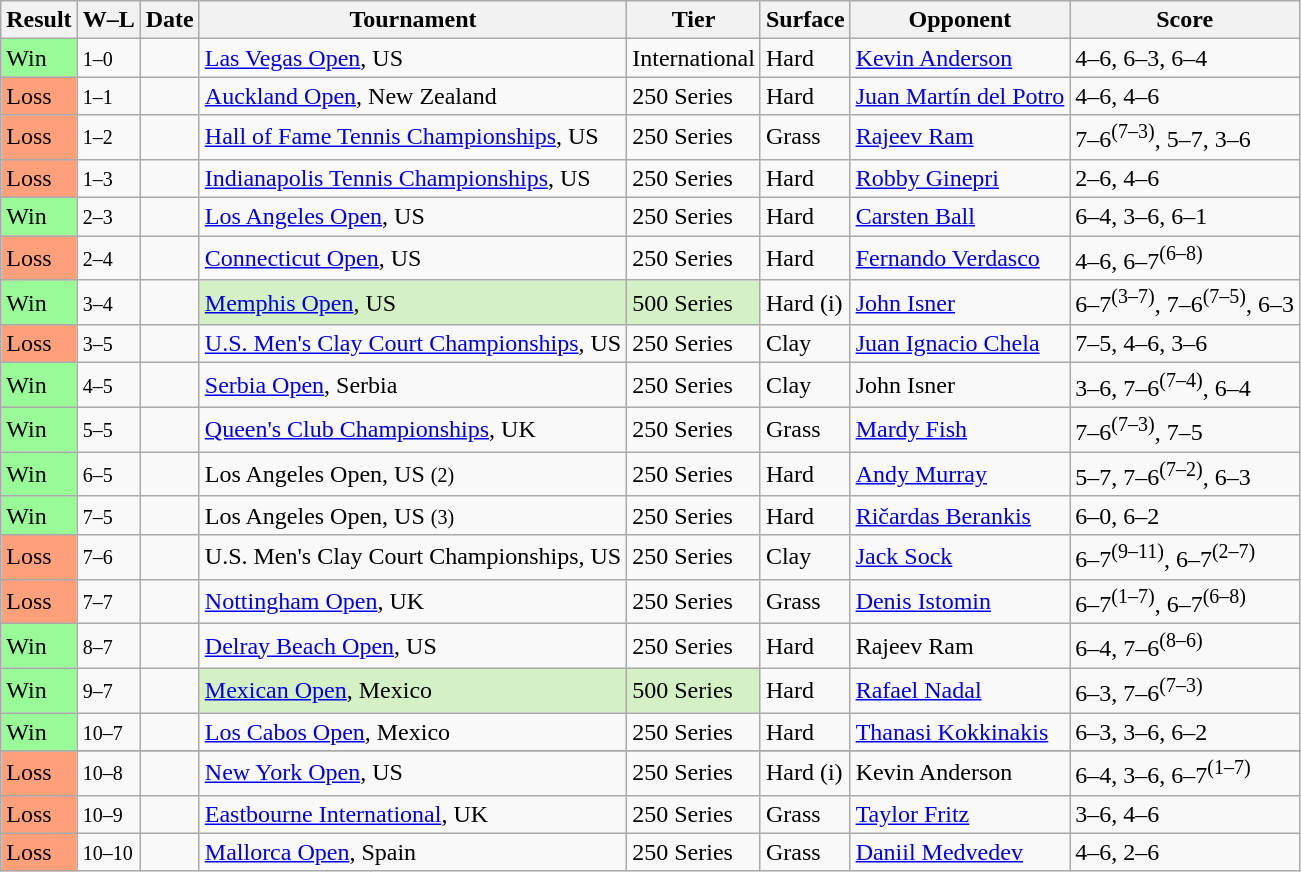<table class="sortable wikitable">
<tr>
<th>Result</th>
<th class="unsortable">W–L</th>
<th>Date</th>
<th>Tournament</th>
<th>Tier</th>
<th>Surface</th>
<th>Opponent</th>
<th class="unsortable">Score</th>
</tr>
<tr>
<td bgcolor=98FB98>Win</td>
<td><small>1–0</small></td>
<td><a href='#'></a></td>
<td><a href='#'>Las Vegas Open</a>, US</td>
<td>International</td>
<td>Hard</td>
<td> <a href='#'>Kevin Anderson</a></td>
<td>4–6, 6–3, 6–4</td>
</tr>
<tr>
<td bgcolor=FFA07A>Loss</td>
<td><small>1–1</small></td>
<td><a href='#'></a></td>
<td><a href='#'>Auckland Open</a>, New Zealand</td>
<td>250 Series</td>
<td>Hard</td>
<td> <a href='#'>Juan Martín del Potro</a></td>
<td>4–6, 4–6</td>
</tr>
<tr>
<td bgcolor=FFA07A>Loss</td>
<td><small>1–2</small></td>
<td><a href='#'></a></td>
<td><a href='#'>Hall of Fame Tennis Championships</a>, US</td>
<td>250 Series</td>
<td>Grass</td>
<td> <a href='#'>Rajeev Ram</a></td>
<td>7–6<sup>(7–3)</sup>, 5–7, 3–6</td>
</tr>
<tr>
<td bgcolor=FFA07A>Loss</td>
<td><small>1–3</small></td>
<td><a href='#'></a></td>
<td><a href='#'>Indianapolis Tennis Championships</a>, US</td>
<td>250 Series</td>
<td>Hard</td>
<td> <a href='#'>Robby Ginepri</a></td>
<td>2–6, 4–6</td>
</tr>
<tr>
<td bgcolor=98FB98>Win</td>
<td><small>2–3</small></td>
<td><a href='#'></a></td>
<td><a href='#'>Los Angeles Open</a>, US</td>
<td>250 Series</td>
<td>Hard</td>
<td> <a href='#'>Carsten Ball</a></td>
<td>6–4, 3–6, 6–1</td>
</tr>
<tr>
<td bgcolor=FFA07A>Loss</td>
<td><small>2–4</small></td>
<td><a href='#'></a></td>
<td><a href='#'>Connecticut Open</a>, US</td>
<td>250 Series</td>
<td>Hard</td>
<td> <a href='#'>Fernando Verdasco</a></td>
<td>4–6, 6–7<sup>(6–8)</sup></td>
</tr>
<tr>
<td bgcolor=98FB98>Win</td>
<td><small>3–4</small></td>
<td><a href='#'></a></td>
<td style="background:#D4F1C5;"><a href='#'>Memphis Open</a>, US</td>
<td style="background:#D4F1C5;">500 Series</td>
<td>Hard (i)</td>
<td> <a href='#'>John Isner</a></td>
<td>6–7<sup>(3–7)</sup>, 7–6<sup>(7–5)</sup>, 6–3</td>
</tr>
<tr>
<td bgcolor=FFA07A>Loss</td>
<td><small>3–5</small></td>
<td><a href='#'></a></td>
<td><a href='#'>U.S. Men's Clay Court Championships</a>, US</td>
<td>250 Series</td>
<td>Clay</td>
<td> <a href='#'>Juan Ignacio Chela</a></td>
<td>7–5, 4–6, 3–6</td>
</tr>
<tr>
<td bgcolor=98FB98>Win</td>
<td><small>4–5</small></td>
<td><a href='#'></a></td>
<td><a href='#'>Serbia Open</a>, Serbia</td>
<td>250 Series</td>
<td>Clay</td>
<td> John Isner</td>
<td>3–6, 7–6<sup>(7–4)</sup>, 6–4</td>
</tr>
<tr>
<td bgcolor=98FB98>Win</td>
<td><small>5–5</small></td>
<td><a href='#'></a></td>
<td><a href='#'>Queen's Club Championships</a>, UK</td>
<td>250 Series</td>
<td>Grass</td>
<td> <a href='#'>Mardy Fish</a></td>
<td>7–6<sup>(7–3)</sup>, 7–5</td>
</tr>
<tr>
<td bgcolor=98FB98>Win</td>
<td><small>6–5</small></td>
<td><a href='#'></a></td>
<td>Los Angeles Open, US <small>(2)</small></td>
<td>250 Series</td>
<td>Hard</td>
<td> <a href='#'>Andy Murray</a></td>
<td>5–7, 7–6<sup>(7–2)</sup>, 6–3</td>
</tr>
<tr>
<td bgcolor=98FB98>Win</td>
<td><small>7–5</small></td>
<td><a href='#'></a></td>
<td>Los Angeles Open, US <small>(3)</small></td>
<td>250 Series</td>
<td>Hard</td>
<td> <a href='#'>Ričardas Berankis</a></td>
<td>6–0, 6–2</td>
</tr>
<tr>
<td bgcolor=FFA07A>Loss</td>
<td><small>7–6</small></td>
<td><a href='#'></a></td>
<td>U.S. Men's Clay Court Championships, US</td>
<td>250 Series</td>
<td>Clay</td>
<td> <a href='#'>Jack Sock</a></td>
<td>6–7<sup>(9–11)</sup>, 6–7<sup>(2–7)</sup></td>
</tr>
<tr>
<td bgcolor=FFA07A>Loss</td>
<td><small>7–7</small></td>
<td><a href='#'></a></td>
<td><a href='#'>Nottingham Open</a>, UK</td>
<td>250 Series</td>
<td>Grass</td>
<td> <a href='#'>Denis Istomin</a></td>
<td>6–7<sup>(1–7)</sup>, 6–7<sup>(6–8)</sup></td>
</tr>
<tr>
<td bgcolor=98FB98>Win</td>
<td><small>8–7</small></td>
<td><a href='#'></a></td>
<td><a href='#'>Delray Beach Open</a>, US</td>
<td>250 Series</td>
<td>Hard</td>
<td> Rajeev Ram</td>
<td>6–4, 7–6<sup>(8–6)</sup></td>
</tr>
<tr>
<td bgcolor=98FB98>Win</td>
<td><small>9–7</small></td>
<td><a href='#'></a></td>
<td style="background:#D4F1C5;"><a href='#'>Mexican Open</a>, Mexico</td>
<td style="background:#D4F1C5;">500 Series</td>
<td>Hard</td>
<td> <a href='#'>Rafael Nadal</a></td>
<td>6–3, 7–6<sup>(7–3)</sup></td>
</tr>
<tr>
<td bgcolor=98FB98>Win</td>
<td><small>10–7</small></td>
<td><a href='#'></a></td>
<td><a href='#'>Los Cabos Open</a>, Mexico</td>
<td>250 Series</td>
<td>Hard</td>
<td> <a href='#'>Thanasi Kokkinakis</a></td>
<td>6–3, 3–6, 6–2</td>
</tr>
<tr>
</tr>
<tr>
<td bgcolor=FFA07A>Loss</td>
<td><small>10–8</small></td>
<td><a href='#'></a></td>
<td><a href='#'>New York Open</a>, US</td>
<td>250 Series</td>
<td>Hard (i)</td>
<td> Kevin Anderson</td>
<td>6–4, 3–6, 6–7<sup>(1–7)</sup></td>
</tr>
<tr>
<td bgcolor=FFA07A>Loss</td>
<td><small>10–9</small></td>
<td><a href='#'></a></td>
<td><a href='#'>Eastbourne International</a>, UK</td>
<td>250 Series</td>
<td>Grass</td>
<td> <a href='#'>Taylor Fritz</a></td>
<td>3–6, 4–6</td>
</tr>
<tr>
<td bgcolor=FFA07A>Loss</td>
<td><small>10–10</small></td>
<td><a href='#'></a></td>
<td><a href='#'>Mallorca Open</a>, Spain</td>
<td>250 Series</td>
<td>Grass</td>
<td> <a href='#'>Daniil Medvedev</a></td>
<td>4–6, 2–6</td>
</tr>
</table>
